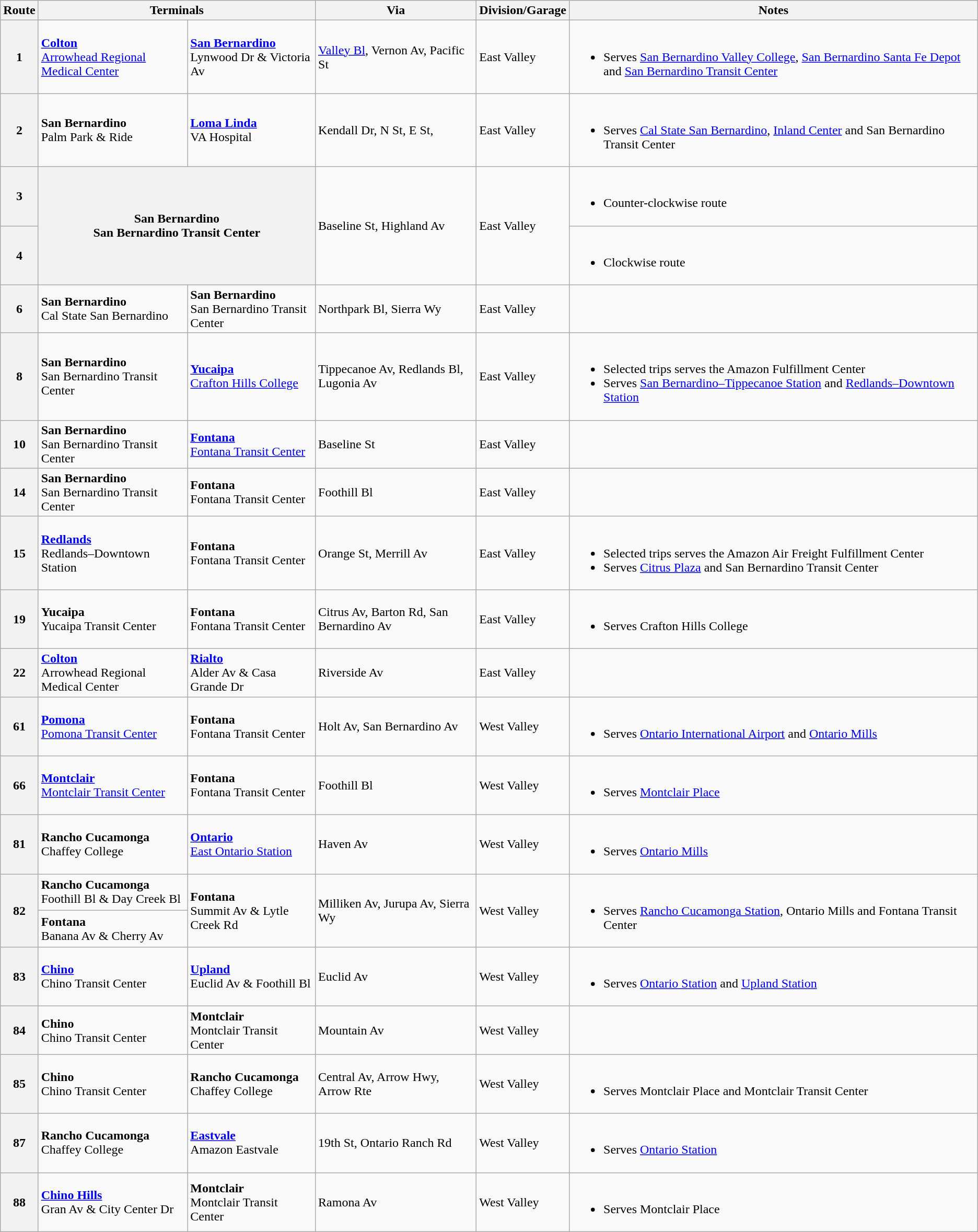<table class="wikitable">
<tr>
<th>Route</th>
<th colspan="2">Terminals</th>
<th>Via</th>
<th>Division/Garage</th>
<th>Notes</th>
</tr>
<tr>
<th>1</th>
<td><strong><a href='#'>Colton</a></strong><br><a href='#'>Arrowhead Regional Medical Center</a></td>
<td><strong><a href='#'>San Bernardino</a></strong><br>Lynwood Dr & Victoria Av</td>
<td><a href='#'>Valley Bl</a>, Vernon Av, Pacific St</td>
<td>East Valley</td>
<td><br><ul><li>Serves <a href='#'>San Bernardino Valley College</a>, <a href='#'>San Bernardino Santa Fe Depot</a> and <a href='#'>San Bernardino Transit Center</a></li></ul></td>
</tr>
<tr>
<th><strong>2</strong></th>
<td><strong>San Bernardino</strong><br>Palm Park & Ride</td>
<td><strong><a href='#'>Loma Linda</a></strong><br>VA Hospital</td>
<td>Kendall Dr, N St, E St,</td>
<td>East Valley</td>
<td><br><ul><li>Serves <a href='#'>Cal State San Bernardino</a>, <a href='#'>Inland Center</a> and San Bernardino Transit Center</li></ul></td>
</tr>
<tr>
<th>3</th>
<th colspan="2" rowspan="2"><strong>San Bernardino</strong><br>San Bernardino Transit Center</th>
<td rowspan="2">Baseline St, Highland Av</td>
<td rowspan="2">East Valley</td>
<td><br><ul><li>Counter-clockwise route</li></ul></td>
</tr>
<tr>
<th>4</th>
<td><br><ul><li>Clockwise route</li></ul></td>
</tr>
<tr>
<th>6</th>
<td><strong>San Bernardino</strong><br>Cal State San Bernardino</td>
<td><strong>San Bernardino</strong><br>San Bernardino Transit Center</td>
<td>Northpark Bl, Sierra Wy</td>
<td>East Valley</td>
<td></td>
</tr>
<tr>
<th><strong>8</strong></th>
<td><strong>San Bernardino</strong><br>San Bernardino Transit Center</td>
<td><strong><a href='#'>Yucaipa</a></strong><br><a href='#'>Crafton Hills College</a></td>
<td>Tippecanoe Av, Redlands Bl, Lugonia Av</td>
<td>East Valley</td>
<td><br><ul><li>Selected trips serves the Amazon Fulfillment Center</li><li>Serves <a href='#'>San Bernardino–Tippecanoe Station</a> and <a href='#'>Redlands–Downtown Station</a></li></ul></td>
</tr>
<tr>
<th>10</th>
<td><strong>San Bernardino</strong><br>San Bernardino Transit Center</td>
<td><a href='#'><strong>Fontana</strong></a><br><a href='#'>Fontana Transit Center</a></td>
<td>Baseline St</td>
<td>East Valley</td>
<td></td>
</tr>
<tr>
<th><strong>14</strong></th>
<td><strong>San Bernardino</strong><br>San Bernardino Transit Center</td>
<td><strong>Fontana</strong><br>Fontana Transit Center</td>
<td>Foothill Bl</td>
<td>East Valley</td>
<td></td>
</tr>
<tr>
<th><strong>15</strong></th>
<td><strong><a href='#'>Redlands</a></strong><br>Redlands–Downtown Station</td>
<td><strong>Fontana</strong><br>Fontana Transit Center</td>
<td>Orange St, Merrill Av</td>
<td>East Valley</td>
<td><br><ul><li>Selected trips serves the Amazon Air Freight Fulfillment Center</li><li>Serves <a href='#'>Citrus Plaza</a> and San Bernardino Transit Center</li></ul></td>
</tr>
<tr>
<th><strong>19</strong></th>
<td><strong>Yucaipa</strong><br>Yucaipa Transit Center</td>
<td><strong>Fontana</strong><br>Fontana Transit Center</td>
<td>Citrus Av, Barton Rd, San Bernardino Av</td>
<td>East Valley</td>
<td><br><ul><li>Serves Crafton Hills College</li></ul></td>
</tr>
<tr>
<th><strong>22</strong></th>
<td><strong><a href='#'>Colton</a></strong><br>Arrowhead Regional Medical Center</td>
<td><strong><a href='#'>Rialto</a></strong><br>Alder Av & Casa Grande Dr</td>
<td>Riverside Av</td>
<td>East Valley</td>
<td></td>
</tr>
<tr>
<th><strong>61</strong></th>
<td><strong><a href='#'>Pomona</a></strong><br><a href='#'>Pomona Transit Center</a></td>
<td><strong>Fontana</strong><br>Fontana Transit Center</td>
<td>Holt Av, San Bernardino Av</td>
<td>West Valley</td>
<td><br><ul><li>Serves <a href='#'>Ontario International Airport</a> and <a href='#'>Ontario Mills</a></li></ul></td>
</tr>
<tr>
<th><strong>66</strong></th>
<td><strong><a href='#'>Montclair</a></strong><br><a href='#'>Montclair Transit Center</a></td>
<td><strong>Fontana</strong><br>Fontana Transit Center</td>
<td>Foothill Bl</td>
<td>West Valley</td>
<td><br><ul><li>Serves <a href='#'>Montclair Place</a></li></ul></td>
</tr>
<tr>
<th><strong>81</strong></th>
<td><strong>Rancho Cucamonga</strong><br>Chaffey College</td>
<td><a href='#'><strong>Ontario</strong></a><br><a href='#'>East Ontario Station</a></td>
<td>Haven Av</td>
<td>West Valley</td>
<td><br><ul><li>Serves <a href='#'>Ontario Mills</a></li></ul></td>
</tr>
<tr>
<th rowspan="2"><strong>82</strong></th>
<td><strong>Rancho Cucamonga</strong><br>Foothill Bl & Day Creek Bl<br></td>
<td rowspan="2"><strong>Fontana</strong><br>Summit Av & Lytle Creek Rd</td>
<td rowspan="2">Milliken Av, Jurupa Av, Sierra Wy</td>
<td rowspan="2">West Valley</td>
<td rowspan="2"><br><ul><li>Serves <a href='#'>Rancho Cucamonga Station</a>, Ontario Mills and Fontana Transit Center</li></ul></td>
</tr>
<tr>
<td><strong>Fontana</strong><br>Banana Av & Cherry Av</td>
</tr>
<tr>
<th><strong>83</strong></th>
<td><a href='#'><strong>Chino</strong></a><br>Chino Transit Center</td>
<td><a href='#'><strong>Upland</strong></a><br>Euclid Av & Foothill Bl</td>
<td>Euclid Av</td>
<td>West Valley</td>
<td><br><ul><li>Serves <a href='#'>Ontario Station</a> and <a href='#'>Upland Station</a></li></ul></td>
</tr>
<tr>
<th><strong>84</strong></th>
<td><strong>Chino</strong><br>Chino Transit Center</td>
<td><strong>Montclair</strong><br>Montclair Transit Center</td>
<td>Mountain Av</td>
<td>West Valley</td>
<td></td>
</tr>
<tr>
<th><strong>85</strong></th>
<td><strong>Chino</strong><br>Chino Transit Center</td>
<td><strong>Rancho Cucamonga</strong><br>Chaffey College</td>
<td>Central Av, Arrow Hwy, Arrow Rte</td>
<td>West Valley</td>
<td><br><ul><li>Serves Montclair Place and Montclair Transit Center</li></ul></td>
</tr>
<tr>
<th><strong>87</strong></th>
<td><strong>Rancho Cucamonga</strong><br>Chaffey College</td>
<td><strong><a href='#'>Eastvale</a></strong><br>Amazon Eastvale</td>
<td>19th St, Ontario Ranch Rd</td>
<td>West Valley</td>
<td><br><ul><li>Serves <a href='#'>Ontario Station</a></li></ul></td>
</tr>
<tr>
<th><strong>88</strong></th>
<td><strong><a href='#'>Chino Hills</a></strong><br>Gran Av & City Center Dr</td>
<td><strong>Montclair</strong><br>Montclair Transit Center</td>
<td>Ramona Av</td>
<td>West Valley</td>
<td><br><ul><li>Serves Montclair Place</li></ul></td>
</tr>
</table>
